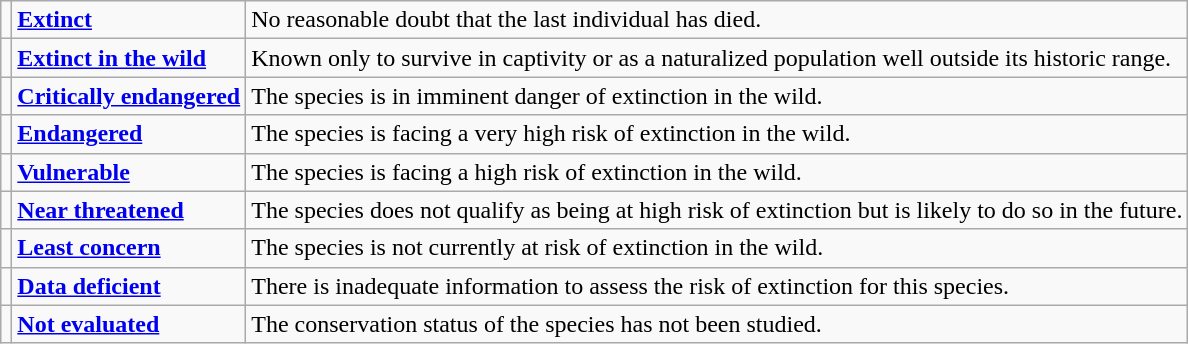<table class="wikitable" style="text-align:left">
<tr>
<td></td>
<td><strong><a href='#'>Extinct</a></strong></td>
<td>No reasonable doubt that the last individual has died.</td>
</tr>
<tr>
<td></td>
<td><strong><a href='#'>Extinct in the wild</a></strong></td>
<td>Known only to survive in captivity or as a naturalized population well outside its historic range.</td>
</tr>
<tr>
<td></td>
<td><strong><a href='#'>Critically endangered</a></strong></td>
<td>The species is in imminent danger of extinction in the wild.</td>
</tr>
<tr>
<td></td>
<td><strong><a href='#'>Endangered</a></strong></td>
<td>The species is facing a very high risk of extinction in the wild.</td>
</tr>
<tr>
<td></td>
<td><strong><a href='#'>Vulnerable</a></strong></td>
<td>The species is facing a high risk of extinction in the wild.</td>
</tr>
<tr>
<td></td>
<td><strong><a href='#'>Near threatened</a></strong></td>
<td>The species does not qualify as being at high risk of extinction but is likely to do so in the future.</td>
</tr>
<tr>
<td></td>
<td><strong><a href='#'>Least concern</a></strong></td>
<td>The species is not currently at risk of extinction in the wild.</td>
</tr>
<tr>
<td></td>
<td><strong><a href='#'>Data deficient</a></strong></td>
<td>There is inadequate information to assess the risk of extinction for this species.</td>
</tr>
<tr>
<td></td>
<td><strong><a href='#'>Not evaluated</a></strong></td>
<td>The conservation status of the species has not been studied.</td>
</tr>
</table>
